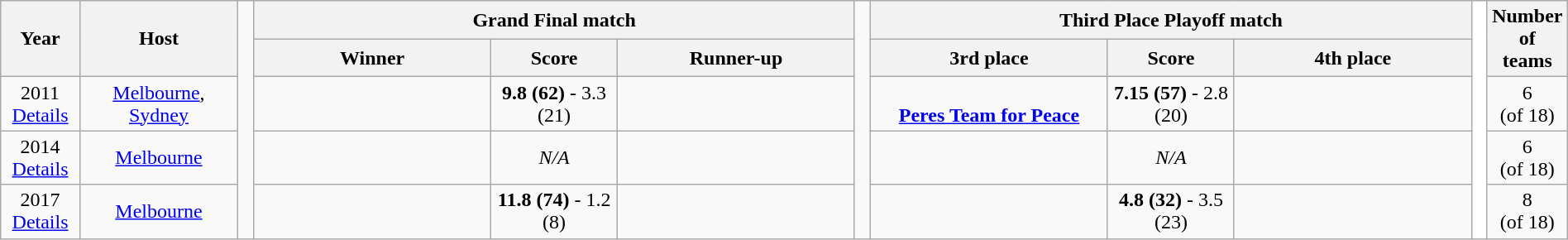<table class="wikitable" style="width:100%; text-align: center;">
<tr>
<th rowspan=2 width=5%>Year</th>
<th rowspan=2 width=10%>Host</th>
<td width=1% rowspan=8></td>
<th colspan=3>Grand Final match</th>
<td width=1% rowspan=8></td>
<th colspan=3>Third Place Playoff match</th>
<th width=1% rowspan=8 style="background: #ffffff"></th>
<th rowspan=2 width=4%>Number of teams</th>
</tr>
<tr>
<th width=15%>Winner</th>
<th width=8%>Score</th>
<th width=15%>Runner-up</th>
<th width=15%>3rd place</th>
<th width=8%>Score</th>
<th width=15%>4th place</th>
</tr>
<tr>
<td>2011<br> <a href='#'>Details</a></td>
<td><a href='#'>Melbourne</a>, <a href='#'>Sydney</a></td>
<td><strong></strong></td>
<td><strong>9.8 (62)</strong> - 3.3 (21)</td>
<td><strong></strong></td>
<td><strong><br><a href='#'>Peres Team for Peace</a></strong></td>
<td><strong>7.15 (57)</strong> - 2.8 (20)</td>
<td><strong></strong></td>
<td>6<br>(of 18)</td>
</tr>
<tr>
<td>2014<br> <a href='#'>Details</a></td>
<td><a href='#'>Melbourne</a></td>
<td><strong></strong></td>
<td><em>N/A</em></td>
<td><strong></strong></td>
<td><strong></strong></td>
<td><em>N/A</em></td>
<td><strong></strong></td>
<td>6<br>(of 18)</td>
</tr>
<tr>
<td>2017<br> <a href='#'>Details</a></td>
<td><a href='#'>Melbourne</a></td>
<td><strong></strong></td>
<td><strong>11.8 (74)</strong> - 1.2 (8)</td>
<td><strong></strong></td>
<td><strong></strong></td>
<td><strong>4.8 (32)</strong> - 3.5 (23)</td>
<td><strong></strong></td>
<td>8<br>(of 18)</td>
</tr>
</table>
